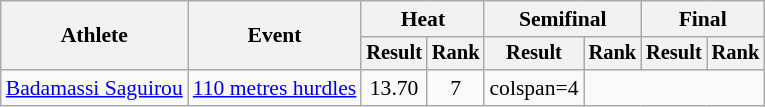<table class="wikitable" style="font-size:90%">
<tr>
<th rowspan="2">Athlete</th>
<th rowspan="2">Event</th>
<th colspan="2">Heat</th>
<th colspan="2">Semifinal</th>
<th colspan="2">Final</th>
</tr>
<tr style="font-size:95%">
<th>Result</th>
<th>Rank</th>
<th>Result</th>
<th>Rank</th>
<th>Result</th>
<th>Rank</th>
</tr>
<tr align=center>
<td align=left><a href='#'>Badamassi Saguirou</a></td>
<td align=left><a href='#'>110 metres hurdles</a></td>
<td>13.70</td>
<td>7</td>
<td>colspan=4 </td>
</tr>
</table>
